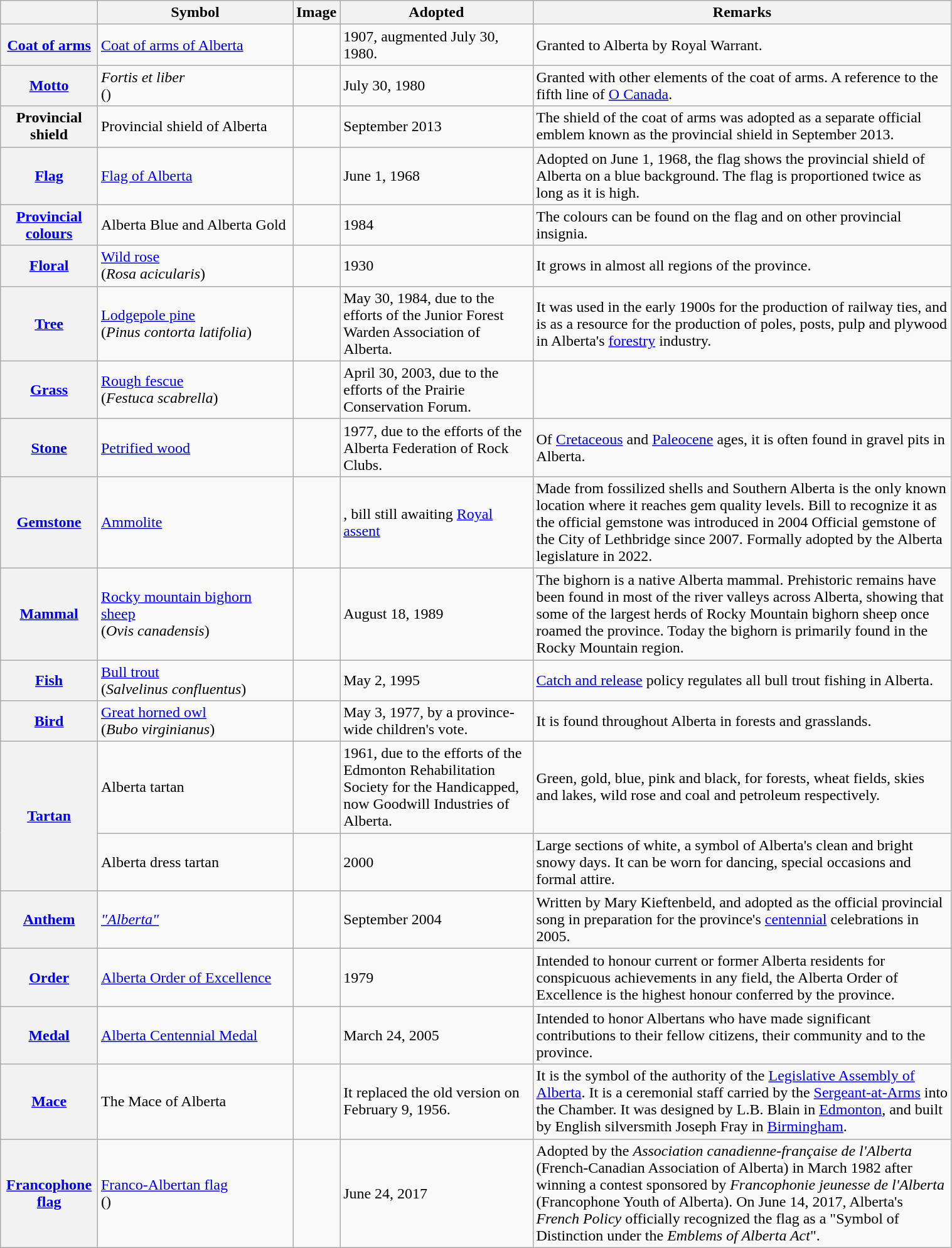<table class="wikitable" style="width:80%;">
<tr>
<th></th>
<th style="width: 150pt;">Symbol</th>
<th>Image</th>
<th>Adopted</th>
<th>Remarks</th>
</tr>
<tr>
<th><a href='#'>Coat of arms</a></th>
<td><a href='#'>Coat of arms of Alberta</a></td>
<td></td>
<td>1907, augmented July 30, 1980.</td>
<td>Granted to Alberta by Royal Warrant.</td>
</tr>
<tr>
<th><a href='#'>Motto</a></th>
<td><em>Fortis et liber</em><br>()</td>
<td></td>
<td>July 30, 1980</td>
<td>Granted with other elements of the coat of arms.  A reference to the fifth line of <a href='#'>O Canada</a>.</td>
</tr>
<tr>
<th>Provincial shield</th>
<td>Provincial shield of Alberta</td>
<td></td>
<td>September 2013</td>
<td>The shield of the coat of arms was adopted as a separate official emblem known as the provincial shield in September 2013.</td>
</tr>
<tr>
<th><a href='#'>Flag</a></th>
<td><a href='#'>Flag of Alberta</a></td>
<td></td>
<td>June 1, 1968</td>
<td>Adopted on June 1, 1968, the flag shows the provincial shield of Alberta on a blue background. The flag is proportioned twice as long as it is high.</td>
</tr>
<tr>
<th><a href='#'>Provincial colours</a></th>
<td>Alberta Blue and Alberta Gold</td>
<td align="center"></td>
<td>1984</td>
<td>The colours can be found on the flag and on other provincial insignia.</td>
</tr>
<tr>
<th><a href='#'>Floral</a></th>
<td><a href='#'>Wild rose</a><br> (<em>Rosa acicularis</em>)</td>
<td></td>
<td>1930</td>
<td>It grows in almost all regions of the province.</td>
</tr>
<tr>
<th><a href='#'>Tree</a></th>
<td><a href='#'>Lodgepole pine</a><br>(<em>Pinus contorta latifolia</em>)</td>
<td></td>
<td>May 30, 1984, due to the efforts of the Junior Forest Warden Association of Alberta.</td>
<td>It was used in the early 1900s for the production of railway ties, and is as a resource for the production of poles, posts, pulp and plywood in Alberta's <a href='#'>forestry</a> industry.</td>
</tr>
<tr>
<th><a href='#'>Grass</a></th>
<td><a href='#'>Rough fescue</a><br>(<em>Festuca scabrella</em>)</td>
<td></td>
<td>April 30, 2003, due to the efforts of the Prairie Conservation Forum.</td>
<td></td>
</tr>
<tr>
<th><a href='#'>Stone</a></th>
<td><a href='#'>Petrified wood</a></td>
<td></td>
<td>1977, due to the efforts of the Alberta Federation of Rock Clubs.</td>
<td>Of <a href='#'>Cretaceous</a> and <a href='#'>Paleocene</a> ages, it is often found in gravel pits in Alberta.</td>
</tr>
<tr>
<th><a href='#'>Gemstone</a></th>
<td><a href='#'>Ammolite</a></td>
<td></td>
<td>, bill still awaiting <a href='#'>Royal assent</a></td>
<td>Made from fossilized shells and Southern Alberta is the only known location where it reaches gem quality levels.  Bill to recognize it as the official gemstone was introduced in 2004 Official gemstone of the City of Lethbridge since 2007.  Formally adopted by the Alberta legislature in 2022.</td>
</tr>
<tr>
<th><a href='#'>Mammal</a></th>
<td><a href='#'>Rocky mountain bighorn sheep</a><br>(<em>Ovis canadensis</em>)</td>
<td></td>
<td>August 18, 1989</td>
<td>The bighorn is a native Alberta mammal. Prehistoric remains have been found in most of the river valleys across Alberta, showing that some of the largest herds of Rocky Mountain bighorn sheep once roamed the province. Today the bighorn is primarily found in the Rocky Mountain region.</td>
</tr>
<tr>
<th><a href='#'>Fish</a></th>
<td><a href='#'>Bull trout</a><br>(<em>Salvelinus confluentus</em>)</td>
<td></td>
<td>May 2, 1995</td>
<td><a href='#'>Catch and release</a> policy regulates all bull trout fishing in Alberta.</td>
</tr>
<tr>
<th><a href='#'>Bird</a></th>
<td><a href='#'>Great horned owl</a><br>(<em>Bubo virginianus</em>)</td>
<td></td>
<td>May 3, 1977, by a province-wide children's vote.</td>
<td>It is found throughout Alberta in forests and grasslands.</td>
</tr>
<tr>
<th rowspan="2"><a href='#'>Tartan</a></th>
<td>Alberta tartan</td>
<td></td>
<td>1961, due to the efforts of the Edmonton Rehabilitation Society for the Handicapped, now Goodwill Industries of Alberta.</td>
<td>Green, gold, blue, pink and black, for forests, wheat fields, skies and lakes, wild rose and coal and petroleum respectively.</td>
</tr>
<tr>
<td>Alberta dress tartan</td>
<td></td>
<td>2000</td>
<td>Large sections of white, a symbol of Alberta's clean and bright snowy days. It can be worn for dancing, special occasions and formal attire.</td>
</tr>
<tr>
<th><a href='#'>Anthem</a></th>
<td><a href='#'><em>"Alberta"</em></a></td>
<td></td>
<td>September 2004</td>
<td>Written by Mary Kieftenbeld, and adopted as the official provincial song in preparation for the province's <a href='#'>centennial</a> celebrations in 2005.</td>
</tr>
<tr>
<th><a href='#'>Order</a></th>
<td><a href='#'>Alberta Order of Excellence</a></td>
<td></td>
<td>1979</td>
<td>Intended to honour current or former Alberta residents for conspicuous achievements in any field, the Alberta Order of Excellence is the highest honour conferred by the province.</td>
</tr>
<tr>
<th><a href='#'>Medal</a></th>
<td><a href='#'>Alberta Centennial Medal</a></td>
<td></td>
<td>March 24, 2005</td>
<td>Intended to honor Albertans who have made significant contributions to their fellow citizens, their community and to the province.</td>
</tr>
<tr>
<th><a href='#'>Mace</a></th>
<td>The Mace of Alberta</td>
<td></td>
<td>It replaced the old version on February 9, 1956.</td>
<td>It is the symbol of the authority of the <a href='#'>Legislative Assembly of Alberta</a>. It is a ceremonial staff carried by the <a href='#'>Sergeant-at-Arms</a> into the Chamber. It was designed by L.B. Blain in <a href='#'>Edmonton</a>, and built by English silversmith Joseph Fray in <a href='#'>Birmingham</a>.</td>
</tr>
<tr>
<th><a href='#'>Francophone flag</a></th>
<td><a href='#'>Franco-Albertan flag</a><br>()</td>
<td></td>
<td>June 24, 2017</td>
<td>Adopted by the <em>Association canadienne-française de l'Alberta</em> (French-Canadian Association of Alberta) in March 1982 after winning a contest sponsored by <em>Francophonie jeunesse de l'Alberta</em> (Francophone Youth of Alberta). On June 14, 2017, Alberta's <em>French Policy</em> officially recognized the flag as a "Symbol of Distinction under the <em>Emblems of Alberta Act</em>".</td>
</tr>
</table>
